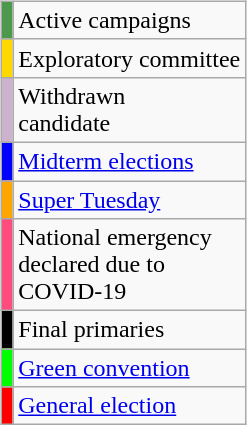<table class="wikitable"  style="float:right; margin:11px">
<tr>
<td style="background:#4C994C;"></td>
<td>Active campaigns</td>
</tr>
<tr>
<td style="background:#FFD800;"></td>
<td>Exploratory committee</td>
</tr>
<tr>
<td style="background:#CCB2CC;"></td>
<td>Withdrawn<br> candidate</td>
</tr>
<tr>
<td style="background:#0000FF;"></td>
<td><a href='#'>Midterm elections</a></td>
</tr>
<tr>
<td style="background:orange;"></td>
<td><a href='#'>Super Tuesday</a></td>
</tr>
<tr>
<td style="background:#FF4C7F;"></td>
<td>National emergency <br>declared due to<br>COVID-19</td>
</tr>
<tr>
<td style="background:black;"></td>
<td>Final primaries</td>
</tr>
<tr>
<td style="background:#00FF00;"></td>
<td><a href='#'>Green convention</a></td>
</tr>
<tr>
<td style="background:red;"></td>
<td><a href='#'>General election</a></td>
</tr>
</table>
